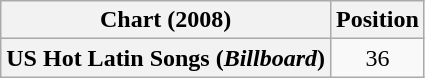<table class="wikitable plainrowheaders" style="text-align:center">
<tr>
<th scope="col">Chart (2008)</th>
<th scope="col">Position</th>
</tr>
<tr>
<th scope="row">US Hot Latin Songs (<em>Billboard</em>)</th>
<td>36</td>
</tr>
</table>
